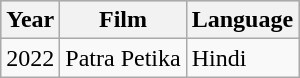<table class="wikitable">
<tr style="background:#ccc; text-align:center;">
<th>Year</th>
<th>Film</th>
<th>Language</th>
</tr>
<tr>
<td>2022</td>
<td>Patra Petika</td>
<td>Hindi</td>
</tr>
</table>
